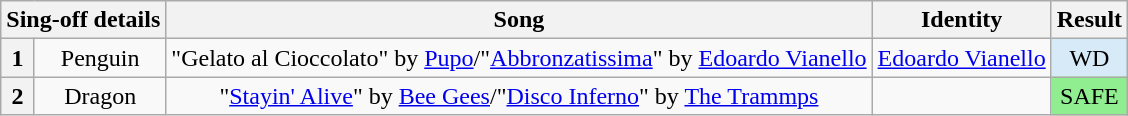<table class="wikitable plainrowheaders" style="text-align: center;">
<tr>
<th colspan="2">Sing-off details</th>
<th>Song</th>
<th>Identity</th>
<th colspan=2>Result</th>
</tr>
<tr>
<th>1</th>
<td>Penguin</td>
<td>"Gelato al Cioccolato" by <a href='#'>Pupo</a>/"<a href='#'>Abbronzatissima</a>" by <a href='#'>Edoardo Vianello</a></td>
<td><a href='#'>Edoardo Vianello</a></td>
<td bgcolor="D6EAF8">WD</td>
</tr>
<tr>
<th>2</th>
<td>Dragon</td>
<td>"<a href='#'>Stayin' Alive</a>" by <a href='#'>Bee Gees</a>/"<a href='#'>Disco Inferno</a>" by <a href='#'>The Trammps</a></td>
<td></td>
<td bgcolor=lightgreen>SAFE</td>
</tr>
</table>
